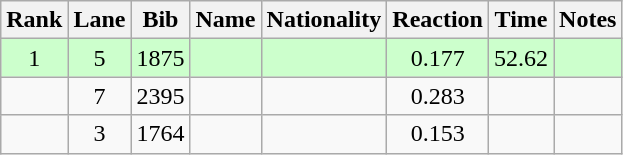<table class="wikitable sortable" style="text-align:center">
<tr>
<th>Rank</th>
<th>Lane</th>
<th>Bib</th>
<th>Name</th>
<th>Nationality</th>
<th>Reaction</th>
<th>Time</th>
<th>Notes</th>
</tr>
<tr bgcolor=ccffcc>
<td>1</td>
<td>5</td>
<td>1875</td>
<td align=left></td>
<td align=left></td>
<td>0.177</td>
<td>52.62</td>
<td><strong></strong></td>
</tr>
<tr>
<td></td>
<td>7</td>
<td>2395</td>
<td align=left></td>
<td align=left></td>
<td>0.283</td>
<td></td>
<td><strong></strong></td>
</tr>
<tr>
<td></td>
<td>3</td>
<td>1764</td>
<td align=left></td>
<td align=left></td>
<td>0.153</td>
<td></td>
<td><strong></strong></td>
</tr>
</table>
